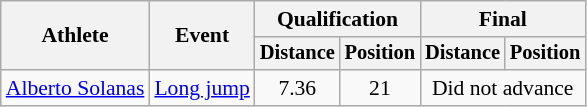<table class=wikitable style="font-size:90%">
<tr>
<th rowspan="2">Athlete</th>
<th rowspan="2">Event</th>
<th colspan="2">Qualification</th>
<th colspan="2">Final</th>
</tr>
<tr style="font-size:95%">
<th>Distance</th>
<th>Position</th>
<th>Distance</th>
<th>Position</th>
</tr>
<tr align=center>
<td align=left><a href='#'>Alberto Solanas</a></td>
<td align=left><a href='#'>Long jump</a></td>
<td>7.36</td>
<td>21</td>
<td colspan=2>Did not advance</td>
</tr>
</table>
